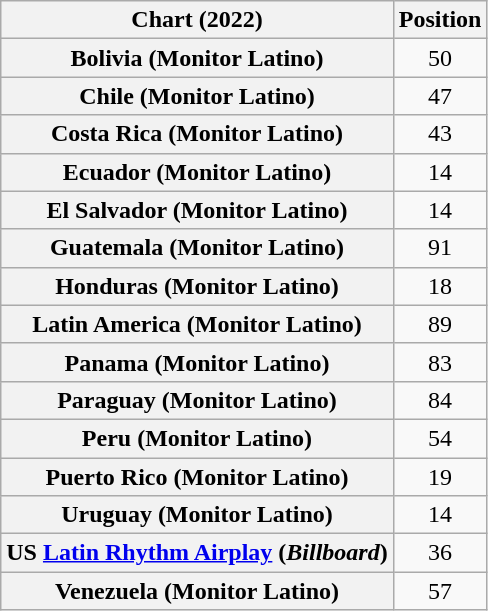<table class="wikitable sortable plainrowheaders" style="text-align:center">
<tr>
<th scope="col">Chart (2022)</th>
<th scope="col">Position</th>
</tr>
<tr>
<th scope="row">Bolivia (Monitor Latino)</th>
<td>50</td>
</tr>
<tr>
<th scope="row">Chile (Monitor Latino)</th>
<td>47</td>
</tr>
<tr>
<th scope="row">Costa Rica (Monitor Latino)</th>
<td>43</td>
</tr>
<tr>
<th scope="row">Ecuador (Monitor Latino)</th>
<td>14</td>
</tr>
<tr>
<th scope="row">El Salvador (Monitor Latino)</th>
<td>14</td>
</tr>
<tr>
<th scope="row">Guatemala (Monitor Latino)</th>
<td>91</td>
</tr>
<tr>
<th scope="row">Honduras (Monitor Latino)</th>
<td>18</td>
</tr>
<tr>
<th scope="row">Latin America (Monitor Latino)</th>
<td>89</td>
</tr>
<tr>
<th scope="row">Panama (Monitor Latino)</th>
<td>83</td>
</tr>
<tr>
<th scope="row">Paraguay (Monitor Latino)</th>
<td>84</td>
</tr>
<tr>
<th scope="row">Peru (Monitor Latino)</th>
<td>54</td>
</tr>
<tr>
<th scope="row">Puerto Rico (Monitor Latino)</th>
<td>19</td>
</tr>
<tr>
<th scope="row">Uruguay (Monitor Latino)</th>
<td>14</td>
</tr>
<tr>
<th scope="row">US <a href='#'>Latin Rhythm Airplay</a> (<em>Billboard</em>)</th>
<td>36</td>
</tr>
<tr>
<th scope="row">Venezuela (Monitor Latino)</th>
<td>57</td>
</tr>
</table>
